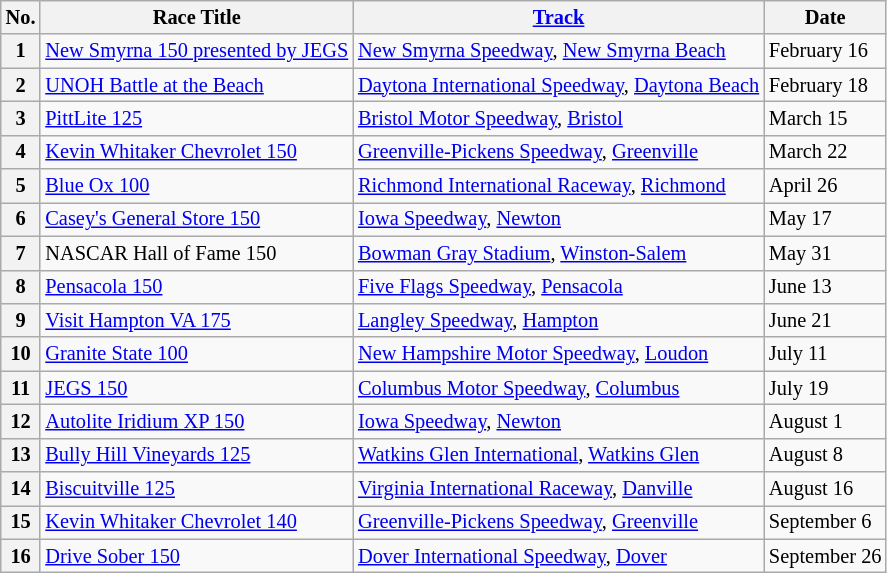<table class="wikitable" style="font-size:85%;">
<tr>
<th>No.</th>
<th>Race Title</th>
<th><a href='#'>Track</a></th>
<th>Date</th>
</tr>
<tr>
<th>1</th>
<td><a href='#'>New Smyrna 150 presented by JEGS</a></td>
<td><a href='#'>New Smyrna Speedway</a>, <a href='#'>New Smyrna Beach</a></td>
<td>February 16</td>
</tr>
<tr>
<th>2</th>
<td><a href='#'>UNOH Battle at the Beach</a></td>
<td><a href='#'>Daytona International Speedway</a>, <a href='#'>Daytona Beach</a></td>
<td>February 18</td>
</tr>
<tr>
<th>3</th>
<td><a href='#'>PittLite 125</a></td>
<td><a href='#'>Bristol Motor Speedway</a>, <a href='#'>Bristol</a></td>
<td>March 15</td>
</tr>
<tr>
<th>4</th>
<td><a href='#'>Kevin Whitaker Chevrolet 150</a></td>
<td><a href='#'>Greenville-Pickens Speedway</a>, <a href='#'>Greenville</a></td>
<td>March 22</td>
</tr>
<tr>
<th>5</th>
<td><a href='#'>Blue Ox 100</a></td>
<td><a href='#'>Richmond International Raceway</a>, <a href='#'>Richmond</a></td>
<td>April 26</td>
</tr>
<tr>
<th>6</th>
<td><a href='#'>Casey's General Store 150</a></td>
<td><a href='#'>Iowa Speedway</a>, <a href='#'>Newton</a></td>
<td>May 17</td>
</tr>
<tr>
<th>7</th>
<td>NASCAR Hall of Fame 150</td>
<td><a href='#'>Bowman Gray Stadium</a>, <a href='#'>Winston-Salem</a></td>
<td>May 31</td>
</tr>
<tr>
<th>8</th>
<td><a href='#'>Pensacola 150</a></td>
<td><a href='#'>Five Flags Speedway</a>, <a href='#'>Pensacola</a></td>
<td>June 13</td>
</tr>
<tr>
<th>9</th>
<td><a href='#'>Visit Hampton VA 175</a></td>
<td><a href='#'>Langley Speedway</a>, <a href='#'>Hampton</a></td>
<td>June 21</td>
</tr>
<tr>
<th>10</th>
<td><a href='#'>Granite State 100</a></td>
<td><a href='#'>New Hampshire Motor Speedway</a>, <a href='#'>Loudon</a></td>
<td>July 11</td>
</tr>
<tr>
<th>11</th>
<td><a href='#'>JEGS 150</a></td>
<td><a href='#'>Columbus Motor Speedway</a>, <a href='#'>Columbus</a></td>
<td>July 19</td>
</tr>
<tr>
<th>12</th>
<td><a href='#'>Autolite Iridium XP 150</a></td>
<td><a href='#'>Iowa Speedway</a>, <a href='#'>Newton</a></td>
<td>August 1</td>
</tr>
<tr>
<th>13</th>
<td><a href='#'>Bully Hill Vineyards 125</a></td>
<td><a href='#'>Watkins Glen International</a>, <a href='#'>Watkins Glen</a></td>
<td>August 8</td>
</tr>
<tr>
<th>14</th>
<td><a href='#'>Biscuitville 125</a></td>
<td><a href='#'>Virginia International Raceway</a>, <a href='#'>Danville</a></td>
<td>August 16</td>
</tr>
<tr>
<th>15</th>
<td><a href='#'>Kevin Whitaker Chevrolet 140</a></td>
<td><a href='#'>Greenville-Pickens Speedway</a>, <a href='#'>Greenville</a></td>
<td>September 6</td>
</tr>
<tr>
<th>16</th>
<td><a href='#'>Drive Sober 150</a></td>
<td><a href='#'>Dover International Speedway</a>, <a href='#'>Dover</a></td>
<td>September 26</td>
</tr>
</table>
